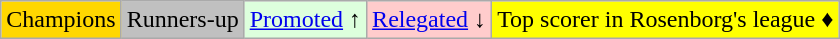<table class="wikitable">
<tr>
<td bgcolor=gold>Champions</td>
<td bgcolor=silver>Runners-up</td>
<td bgcolor="#DDFFDD"><a href='#'>Promoted</a> ↑</td>
<td bgcolor="#FFCCCC"><a href='#'>Relegated</a> ↓</td>
<td bgcolor=Yellow>Top scorer in Rosenborg's league ♦</td>
</tr>
</table>
